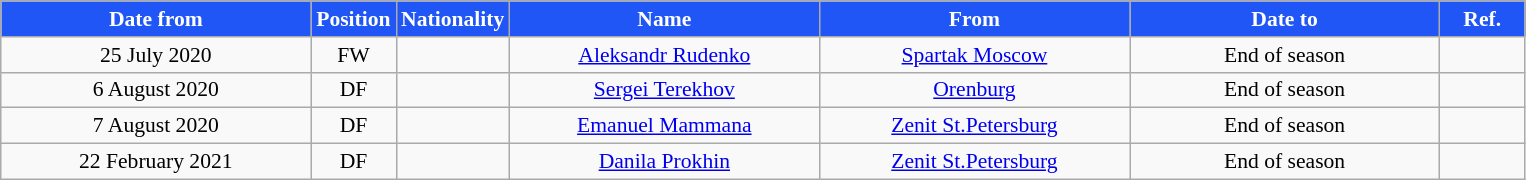<table class="wikitable" style="text-align:center; font-size:90%; ">
<tr>
<th style="background:#1F56F5; color:white; width:200px;">Date from</th>
<th style="background:#1F56F5; color:white; width:50px;">Position</th>
<th style="background:#1F56F5; color:white; width:50px;">Nationality</th>
<th style="background:#1F56F5; color:white; width:200px;">Name</th>
<th style="background:#1F56F5; color:white; width:200px;">From</th>
<th style="background:#1F56F5; color:white; width:200px;">Date to</th>
<th style="background:#1F56F5; color:white; width:50px;">Ref.</th>
</tr>
<tr>
<td>25 July 2020</td>
<td>FW</td>
<td></td>
<td><a href='#'>Aleksandr Rudenko</a></td>
<td><a href='#'>Spartak Moscow</a></td>
<td>End of season</td>
<td></td>
</tr>
<tr>
<td>6 August 2020</td>
<td>DF</td>
<td></td>
<td><a href='#'>Sergei Terekhov</a></td>
<td><a href='#'>Orenburg</a></td>
<td>End of season</td>
<td></td>
</tr>
<tr>
<td>7 August 2020</td>
<td>DF</td>
<td></td>
<td><a href='#'>Emanuel Mammana</a></td>
<td><a href='#'>Zenit St.Petersburg</a></td>
<td>End of season</td>
<td></td>
</tr>
<tr>
<td>22 February 2021</td>
<td>DF</td>
<td></td>
<td><a href='#'>Danila Prokhin</a></td>
<td><a href='#'>Zenit St.Petersburg</a></td>
<td>End of season</td>
<td></td>
</tr>
</table>
